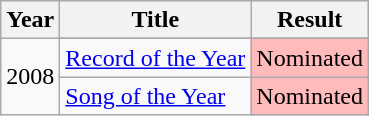<table class="wikitable">
<tr>
<th>Year</th>
<th>Title</th>
<th>Result</th>
</tr>
<tr>
<td rowspan="4">2008</td>
</tr>
<tr>
<td><a href='#'>Record of the Year</a></td>
<td style="background:#fbb;">Nominated</td>
</tr>
<tr>
<td><a href='#'>Song of the Year</a></td>
<td style="background:#fbb;">Nominated</td>
</tr>
</table>
